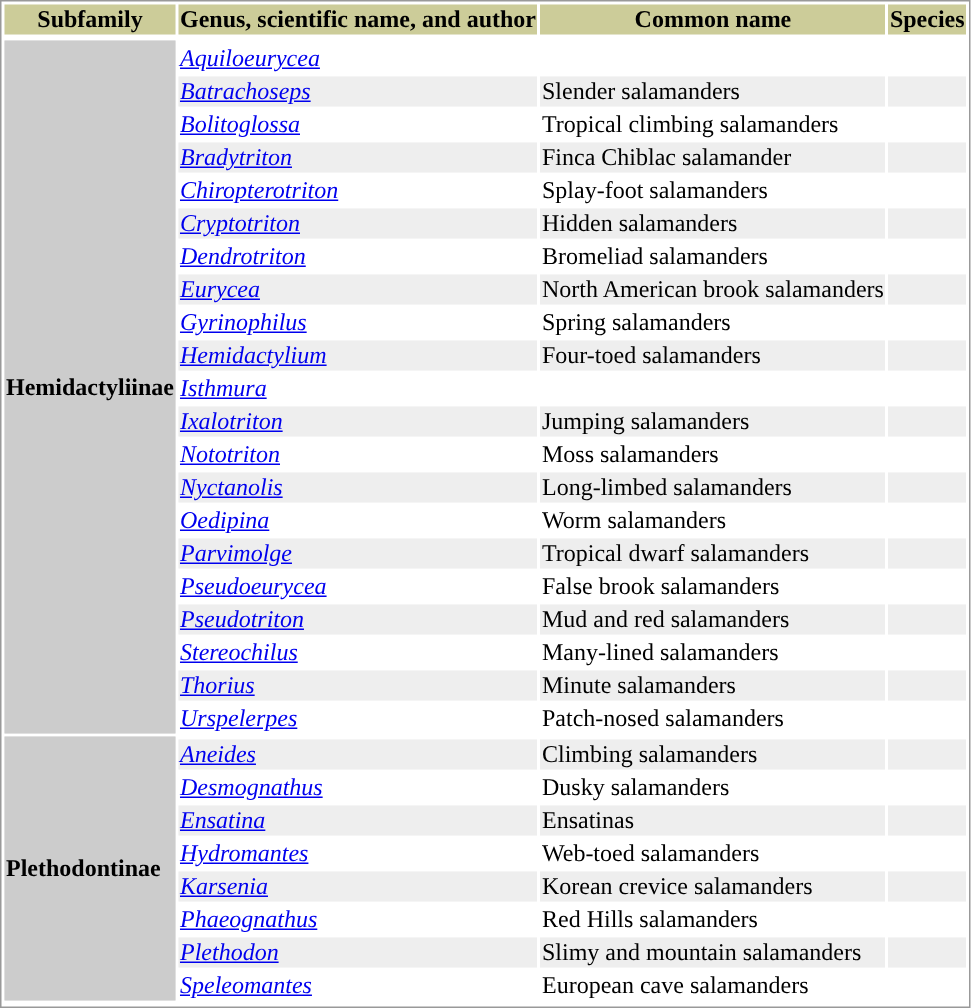<table style="text-align:left; border:1px solid #999999; ">
<tr style="background:#CCCC99; text-align: center; ">
<th>Subfamily</th>
<th>Genus, scientific name, and author</th>
<th>Common name</th>
<th>Species</th>
</tr>
<tr>
</tr>
<tr style="background:#EEEEEE;">
<td rowspan=22 style="background:#CCCCCC;"><strong>Hemidactyliinae</strong><br> </td>
</tr>
<tr style="background:#FFFFFF;">
<td><em><a href='#'>Aquiloeurycea</a></em> </td>
<td></td>
<td></td>
</tr>
<tr style="background:#EEEEEE;">
<td><em><a href='#'>Batrachoseps</a></em> </td>
<td>Slender salamanders</td>
<td></td>
</tr>
<tr style="background:#FFFFFF;">
<td><em><a href='#'>Bolitoglossa</a></em> </td>
<td>Tropical climbing salamanders</td>
<td></td>
</tr>
<tr style="background:#EEEEEE;">
<td><em><a href='#'>Bradytriton</a></em> </td>
<td>Finca Chiblac salamander</td>
<td></td>
</tr>
<tr style="background:#FFFFFF;">
<td><em><a href='#'>Chiropterotriton</a></em> </td>
<td>Splay-foot salamanders</td>
<td></td>
</tr>
<tr style="background:#EEEEEE;">
<td><em><a href='#'>Cryptotriton</a></em> </td>
<td>Hidden salamanders</td>
<td></td>
</tr>
<tr style="background:#FFFFFF;">
<td><em><a href='#'>Dendrotriton</a></em> </td>
<td>Bromeliad salamanders</td>
<td></td>
</tr>
<tr style="background:#EEEEEE;">
<td><em><a href='#'>Eurycea</a></em> </td>
<td>North American brook salamanders</td>
<td></td>
</tr>
<tr style="background:#FFFFFF;">
<td><em><a href='#'>Gyrinophilus</a></em> </td>
<td>Spring salamanders</td>
<td></td>
</tr>
<tr style="background:#EEEEEE;">
<td><em><a href='#'>Hemidactylium</a></em> </td>
<td>Four-toed salamanders</td>
<td></td>
</tr>
<tr style="background:#FFFFFF;">
<td><em><a href='#'>Isthmura</a></em> </td>
<td></td>
<td></td>
</tr>
<tr style="background:#EEEEEE;">
<td><em><a href='#'>Ixalotriton</a></em> </td>
<td>Jumping salamanders</td>
<td></td>
</tr>
<tr style="background:#FFFFFF;">
<td><em><a href='#'>Nototriton</a></em> </td>
<td>Moss salamanders</td>
<td></td>
</tr>
<tr style="background:#EEEEEE;">
<td><em><a href='#'>Nyctanolis</a></em> </td>
<td>Long-limbed salamanders</td>
<td></td>
</tr>
<tr style="background:#FFFFFF;">
<td><em><a href='#'>Oedipina</a></em> </td>
<td>Worm salamanders</td>
<td></td>
</tr>
<tr style="background:#EEEEEE;">
<td><em><a href='#'>Parvimolge</a></em> </td>
<td>Tropical dwarf salamanders</td>
<td></td>
</tr>
<tr style="background:#FFFFFF;">
<td><em><a href='#'>Pseudoeurycea</a></em> </td>
<td>False brook salamanders</td>
<td></td>
</tr>
<tr style="background:#EEEEEE;">
<td><em><a href='#'>Pseudotriton</a></em> </td>
<td>Mud and red salamanders</td>
<td></td>
</tr>
<tr style="background:#FFFFFF;">
<td><em><a href='#'>Stereochilus</a></em> </td>
<td>Many-lined salamanders</td>
<td></td>
</tr>
<tr style="background:#EEEEEE;">
<td><em><a href='#'>Thorius</a></em> </td>
<td>Minute salamanders</td>
<td></td>
</tr>
<tr style="background:#FFFFFF;">
<td><em><a href='#'>Urspelerpes</a></em> </td>
<td>Patch-nosed salamanders</td>
<td></td>
</tr>
<tr style="background:#EEEEEE;">
<td rowspan=9 style="background:#CCCCCC;"><strong>Plethodontinae</strong><br> </td>
</tr>
<tr style="background:#EEEEEE;">
<td><em><a href='#'>Aneides</a></em> </td>
<td>Climbing salamanders</td>
<td></td>
</tr>
<tr style="background:#FFFFFF;">
<td><em><a href='#'>Desmognathus</a></em> </td>
<td>Dusky salamanders</td>
<td></td>
</tr>
<tr style="background:#EEEEEE;">
<td><em><a href='#'>Ensatina</a></em> </td>
<td>Ensatinas</td>
<td></td>
</tr>
<tr style="background:#FFFFFF;">
<td><em><a href='#'>Hydromantes</a></em> </td>
<td>Web-toed salamanders</td>
<td></td>
</tr>
<tr style="background:#EEEEEE;">
<td><em><a href='#'>Karsenia</a></em> </td>
<td>Korean crevice salamanders</td>
<td></td>
</tr>
<tr style="background:#FFFFFF;">
<td><em><a href='#'>Phaeognathus</a></em> </td>
<td>Red Hills salamanders</td>
<td></td>
</tr>
<tr style="background:#EEEEEE;">
<td><em><a href='#'>Plethodon</a></em> </td>
<td>Slimy and mountain salamanders</td>
<td></td>
</tr>
<tr style="background:#FFFFFF;">
<td><em><a href='#'>Speleomantes</a></em> </td>
<td>European cave salamanders</td>
<td></td>
</tr>
<tr style="background:#EEEEEE;">
</tr>
</table>
